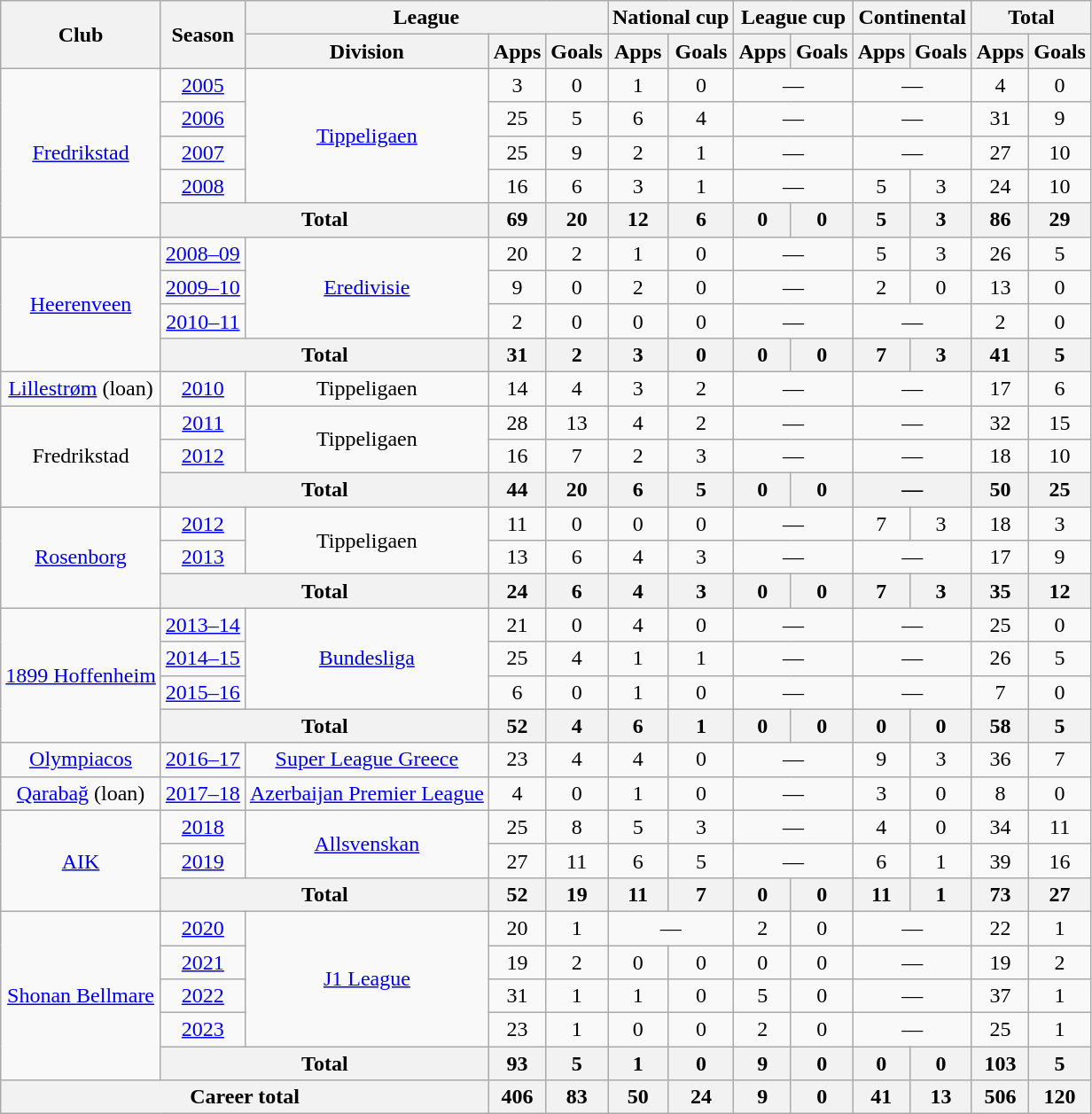<table class="wikitable" style="text-align: center;">
<tr>
<th rowspan="2">Club</th>
<th rowspan="2">Season</th>
<th colspan="3">League</th>
<th colspan="2">National cup</th>
<th colspan="2">League cup</th>
<th colspan="2">Continental</th>
<th colspan="2">Total</th>
</tr>
<tr>
<th>Division</th>
<th>Apps</th>
<th>Goals</th>
<th>Apps</th>
<th>Goals</th>
<th>Apps</th>
<th>Goals</th>
<th>Apps</th>
<th>Goals</th>
<th>Apps</th>
<th>Goals</th>
</tr>
<tr>
<td rowspan="5"><a href='#'>Fredrikstad</a></td>
<td><a href='#'>2005</a></td>
<td rowspan="4"><a href='#'>Tippeligaen</a></td>
<td>3</td>
<td>0</td>
<td>1</td>
<td>0</td>
<td colspan="2">—</td>
<td colspan="2">—</td>
<td>4</td>
<td>0</td>
</tr>
<tr>
<td><a href='#'>2006</a></td>
<td>25</td>
<td>5</td>
<td>6</td>
<td>4</td>
<td colspan="2">—</td>
<td colspan="2">—</td>
<td>31</td>
<td>9</td>
</tr>
<tr>
<td><a href='#'>2007</a></td>
<td>25</td>
<td>9</td>
<td>2</td>
<td>1</td>
<td colspan="2">—</td>
<td colspan="2">—</td>
<td>27</td>
<td>10</td>
</tr>
<tr>
<td><a href='#'>2008</a></td>
<td>16</td>
<td>6</td>
<td>3</td>
<td>1</td>
<td colspan="2">—</td>
<td>5</td>
<td>3</td>
<td>24</td>
<td>10</td>
</tr>
<tr>
<th colspan="2">Total</th>
<th>69</th>
<th>20</th>
<th>12</th>
<th>6</th>
<th>0</th>
<th>0</th>
<th>5</th>
<th>3</th>
<th>86</th>
<th>29</th>
</tr>
<tr>
<td rowspan="4"><a href='#'>Heerenveen</a></td>
<td><a href='#'>2008–09</a></td>
<td rowspan="3"><a href='#'>Eredivisie</a></td>
<td>20</td>
<td>2</td>
<td>1</td>
<td>0</td>
<td colspan="2">—</td>
<td>5</td>
<td>3</td>
<td>26</td>
<td>5</td>
</tr>
<tr>
<td><a href='#'>2009–10</a></td>
<td>9</td>
<td>0</td>
<td>2</td>
<td>0</td>
<td colspan="2">—</td>
<td>2</td>
<td>0</td>
<td>13</td>
<td>0</td>
</tr>
<tr>
<td><a href='#'>2010–11</a></td>
<td>2</td>
<td>0</td>
<td>0</td>
<td>0</td>
<td colspan="2">—</td>
<td colspan="2">—</td>
<td>2</td>
<td>0</td>
</tr>
<tr>
<th colspan="2">Total</th>
<th>31</th>
<th>2</th>
<th>3</th>
<th>0</th>
<th>0</th>
<th>0</th>
<th>7</th>
<th>3</th>
<th>41</th>
<th>5</th>
</tr>
<tr>
<td><a href='#'>Lillestrøm</a> (loan)</td>
<td><a href='#'>2010</a></td>
<td>Tippeligaen</td>
<td>14</td>
<td>4</td>
<td>3</td>
<td>2</td>
<td colspan="2">—</td>
<td colspan="2">—</td>
<td>17</td>
<td>6</td>
</tr>
<tr>
<td rowspan="3">Fredrikstad</td>
<td><a href='#'>2011</a></td>
<td rowspan="2">Tippeligaen</td>
<td>28</td>
<td>13</td>
<td>4</td>
<td>2</td>
<td colspan="2">—</td>
<td colspan="2">—</td>
<td>32</td>
<td>15</td>
</tr>
<tr>
<td><a href='#'>2012</a></td>
<td>16</td>
<td>7</td>
<td>2</td>
<td>3</td>
<td colspan="2">—</td>
<td colspan="2">—</td>
<td>18</td>
<td>10</td>
</tr>
<tr>
<th colspan="2">Total</th>
<th>44</th>
<th>20</th>
<th>6</th>
<th>5</th>
<th>0</th>
<th>0</th>
<th colspan="2">—</th>
<th>50</th>
<th>25</th>
</tr>
<tr>
<td rowspan="3"><a href='#'>Rosenborg</a></td>
<td><a href='#'>2012</a></td>
<td rowspan="2">Tippeligaen</td>
<td>11</td>
<td>0</td>
<td>0</td>
<td>0</td>
<td colspan="2">—</td>
<td>7</td>
<td>3</td>
<td>18</td>
<td>3</td>
</tr>
<tr>
<td><a href='#'>2013</a></td>
<td>13</td>
<td>6</td>
<td>4</td>
<td>3</td>
<td colspan="2">—</td>
<td colspan="2">—</td>
<td>17</td>
<td>9</td>
</tr>
<tr>
<th colspan="2">Total</th>
<th>24</th>
<th>6</th>
<th>4</th>
<th>3</th>
<th>0</th>
<th>0</th>
<th>7</th>
<th>3</th>
<th>35</th>
<th>12</th>
</tr>
<tr>
<td rowspan="4"><a href='#'>1899 Hoffenheim</a></td>
<td><a href='#'>2013–14</a></td>
<td rowspan="3"><a href='#'>Bundesliga</a></td>
<td>21</td>
<td>0</td>
<td>4</td>
<td>0</td>
<td colspan="2">—</td>
<td colspan="2">—</td>
<td>25</td>
<td>0</td>
</tr>
<tr>
<td><a href='#'>2014–15</a></td>
<td>25</td>
<td>4</td>
<td>1</td>
<td>1</td>
<td colspan="2">—</td>
<td colspan="2">—</td>
<td>26</td>
<td>5</td>
</tr>
<tr>
<td><a href='#'>2015–16</a></td>
<td>6</td>
<td>0</td>
<td>1</td>
<td>0</td>
<td colspan="2">—</td>
<td colspan="2">—</td>
<td>7</td>
<td>0</td>
</tr>
<tr>
<th colspan="2">Total</th>
<th>52</th>
<th>4</th>
<th>6</th>
<th>1</th>
<th>0</th>
<th>0</th>
<th>0</th>
<th>0</th>
<th>58</th>
<th>5</th>
</tr>
<tr>
<td><a href='#'>Olympiacos</a></td>
<td><a href='#'>2016–17</a></td>
<td><a href='#'>Super League Greece</a></td>
<td>23</td>
<td>4</td>
<td>4</td>
<td>0</td>
<td colspan="2">—</td>
<td>9</td>
<td>3</td>
<td>36</td>
<td>7</td>
</tr>
<tr>
<td><a href='#'>Qarabağ</a> (loan)</td>
<td><a href='#'>2017–18</a></td>
<td><a href='#'>Azerbaijan Premier League</a></td>
<td>4</td>
<td>0</td>
<td>1</td>
<td>0</td>
<td colspan="2">—</td>
<td>3</td>
<td>0</td>
<td>8</td>
<td>0</td>
</tr>
<tr>
<td rowspan="3"><a href='#'>AIK</a></td>
<td><a href='#'>2018</a></td>
<td rowspan="2"><a href='#'>Allsvenskan</a></td>
<td>25</td>
<td>8</td>
<td>5</td>
<td>3</td>
<td colspan="2">—</td>
<td>4</td>
<td>0</td>
<td>34</td>
<td>11</td>
</tr>
<tr>
<td><a href='#'>2019</a></td>
<td>27</td>
<td>11</td>
<td>6</td>
<td>5</td>
<td colspan="2">—</td>
<td>6</td>
<td>1</td>
<td>39</td>
<td>16</td>
</tr>
<tr>
<th colspan="2">Total</th>
<th>52</th>
<th>19</th>
<th>11</th>
<th>7</th>
<th>0</th>
<th>0</th>
<th>11</th>
<th>1</th>
<th>73</th>
<th>27</th>
</tr>
<tr>
<td rowspan="5"><a href='#'>Shonan Bellmare</a></td>
<td><a href='#'>2020</a></td>
<td rowspan="4"><a href='#'>J1 League</a></td>
<td>20</td>
<td>1</td>
<td colspan="2">—</td>
<td>2</td>
<td>0</td>
<td colspan="2">—</td>
<td>22</td>
<td>1</td>
</tr>
<tr>
<td><a href='#'>2021</a></td>
<td>19</td>
<td>2</td>
<td>0</td>
<td>0</td>
<td>0</td>
<td>0</td>
<td colspan="2">—</td>
<td>19</td>
<td>2</td>
</tr>
<tr>
<td><a href='#'>2022</a></td>
<td>31</td>
<td>1</td>
<td>1</td>
<td>0</td>
<td>5</td>
<td>0</td>
<td colspan="2">—</td>
<td>37</td>
<td>1</td>
</tr>
<tr>
<td><a href='#'>2023</a></td>
<td>23</td>
<td>1</td>
<td>0</td>
<td>0</td>
<td>2</td>
<td>0</td>
<td colspan="2">—</td>
<td>25</td>
<td>1</td>
</tr>
<tr>
<th colspan="2">Total</th>
<th>93</th>
<th>5</th>
<th>1</th>
<th>0</th>
<th>9</th>
<th>0</th>
<th>0</th>
<th>0</th>
<th>103</th>
<th>5</th>
</tr>
<tr>
<th colspan="3">Career total</th>
<th>406</th>
<th>83</th>
<th>50</th>
<th>24</th>
<th>9</th>
<th>0</th>
<th>41</th>
<th>13</th>
<th>506</th>
<th>120</th>
</tr>
</table>
